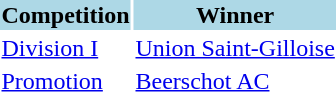<table>
<tr style="background:lightblue;">
<th>Competition</th>
<th>Winner</th>
</tr>
<tr>
<td><a href='#'>Division I</a></td>
<td><a href='#'>Union Saint-Gilloise</a></td>
</tr>
<tr>
<td><a href='#'>Promotion</a></td>
<td><a href='#'>Beerschot AC</a></td>
</tr>
</table>
